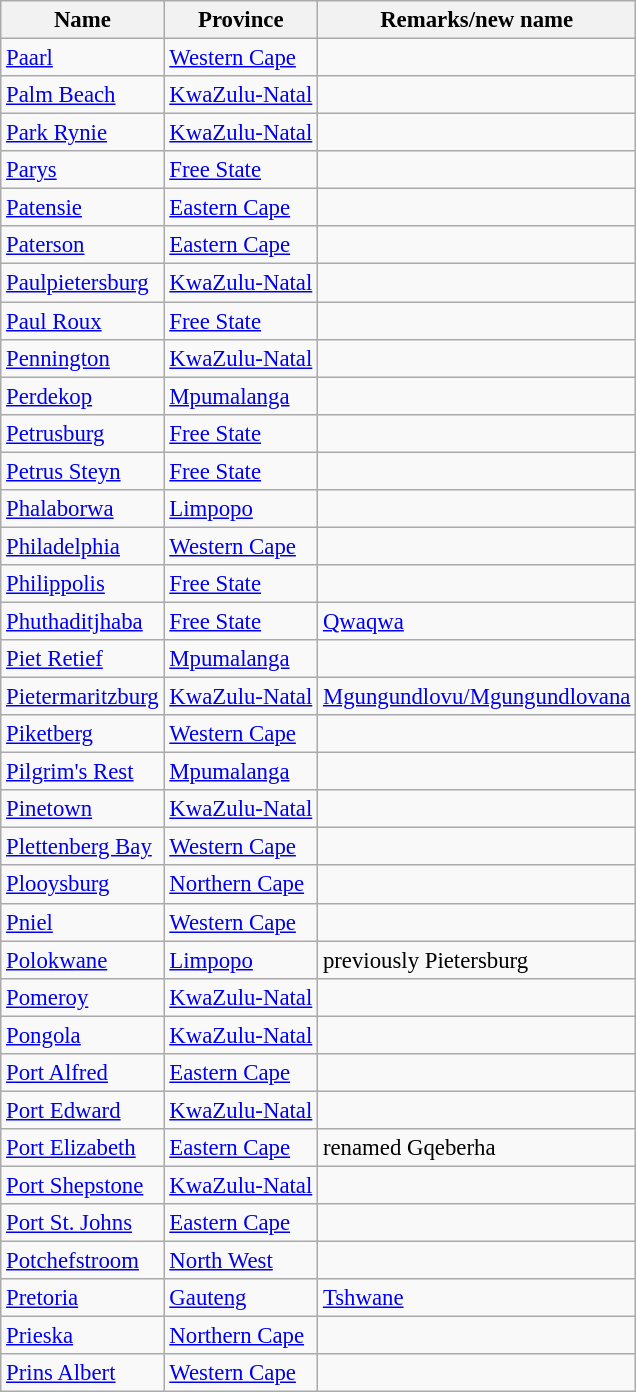<table class="wikitable sortable" style="font-size: 95%;">
<tr>
<th>Name</th>
<th>Province</th>
<th>Remarks/new name</th>
</tr>
<tr>
<td><a href='#'>Paarl</a></td>
<td><a href='#'>Western Cape</a></td>
<td></td>
</tr>
<tr>
<td><a href='#'>Palm Beach</a></td>
<td><a href='#'>KwaZulu-Natal</a></td>
<td></td>
</tr>
<tr>
<td><a href='#'>Park Rynie</a></td>
<td><a href='#'>KwaZulu-Natal</a></td>
<td></td>
</tr>
<tr>
<td><a href='#'>Parys</a></td>
<td><a href='#'>Free State</a></td>
<td></td>
</tr>
<tr>
<td><a href='#'>Patensie</a></td>
<td><a href='#'>Eastern Cape</a></td>
<td></td>
</tr>
<tr>
<td><a href='#'>Paterson</a></td>
<td><a href='#'>Eastern Cape</a></td>
<td></td>
</tr>
<tr>
<td><a href='#'>Paulpietersburg</a></td>
<td><a href='#'>KwaZulu-Natal</a></td>
<td></td>
</tr>
<tr>
<td><a href='#'>Paul Roux</a></td>
<td><a href='#'>Free State</a></td>
<td></td>
</tr>
<tr>
<td><a href='#'>Pennington</a></td>
<td><a href='#'>KwaZulu-Natal</a></td>
<td></td>
</tr>
<tr>
<td><a href='#'>Perdekop</a></td>
<td><a href='#'>Mpumalanga</a></td>
<td></td>
</tr>
<tr>
<td><a href='#'>Petrusburg</a></td>
<td><a href='#'>Free State</a></td>
<td></td>
</tr>
<tr>
<td><a href='#'>Petrus Steyn</a></td>
<td><a href='#'>Free State</a></td>
<td></td>
</tr>
<tr>
<td><a href='#'>Phalaborwa</a></td>
<td><a href='#'>Limpopo</a></td>
<td></td>
</tr>
<tr>
<td><a href='#'>Philadelphia</a></td>
<td><a href='#'>Western Cape</a></td>
<td></td>
</tr>
<tr>
<td><a href='#'>Philippolis</a></td>
<td><a href='#'>Free State</a></td>
<td></td>
</tr>
<tr>
<td><a href='#'>Phuthaditjhaba</a></td>
<td><a href='#'>Free State</a></td>
<td><a href='#'>Qwaqwa</a></td>
</tr>
<tr>
<td><a href='#'>Piet Retief</a></td>
<td><a href='#'>Mpumalanga</a></td>
<td></td>
</tr>
<tr>
<td><a href='#'>Pietermaritzburg</a></td>
<td><a href='#'>KwaZulu-Natal</a></td>
<td><a href='#'>Mgungundlovu/Mgungundlovana</a></td>
</tr>
<tr>
<td><a href='#'>Piketberg</a></td>
<td><a href='#'>Western Cape</a></td>
<td></td>
</tr>
<tr>
<td><a href='#'>Pilgrim's Rest</a></td>
<td><a href='#'>Mpumalanga</a></td>
<td></td>
</tr>
<tr>
<td><a href='#'>Pinetown</a></td>
<td><a href='#'>KwaZulu-Natal</a></td>
<td></td>
</tr>
<tr>
<td><a href='#'>Plettenberg Bay</a></td>
<td><a href='#'>Western Cape</a></td>
<td></td>
</tr>
<tr>
<td><a href='#'>Plooysburg</a></td>
<td><a href='#'>Northern Cape</a></td>
<td></td>
</tr>
<tr>
<td><a href='#'>Pniel</a></td>
<td><a href='#'>Western Cape</a></td>
<td></td>
</tr>
<tr>
<td><a href='#'>Polokwane</a></td>
<td><a href='#'>Limpopo</a></td>
<td>previously Pietersburg</td>
</tr>
<tr>
<td><a href='#'>Pomeroy</a></td>
<td><a href='#'>KwaZulu-Natal</a></td>
<td></td>
</tr>
<tr>
<td><a href='#'>Pongola</a></td>
<td><a href='#'>KwaZulu-Natal</a></td>
<td></td>
</tr>
<tr>
<td><a href='#'>Port Alfred</a></td>
<td><a href='#'>Eastern Cape</a></td>
<td></td>
</tr>
<tr>
<td><a href='#'>Port Edward</a></td>
<td><a href='#'>KwaZulu-Natal</a></td>
<td></td>
</tr>
<tr>
<td><a href='#'>Port Elizabeth</a></td>
<td><a href='#'>Eastern Cape</a></td>
<td>renamed Gqeberha</td>
</tr>
<tr>
<td><a href='#'>Port Shepstone</a></td>
<td><a href='#'>KwaZulu-Natal</a></td>
<td></td>
</tr>
<tr>
<td><a href='#'>Port St. Johns</a></td>
<td><a href='#'>Eastern Cape</a></td>
<td></td>
</tr>
<tr>
<td><a href='#'>Potchefstroom</a></td>
<td><a href='#'>North West</a></td>
<td></td>
</tr>
<tr>
<td><a href='#'>Pretoria</a></td>
<td><a href='#'>Gauteng</a></td>
<td><a href='#'>Tshwane</a></td>
</tr>
<tr>
<td><a href='#'>Prieska</a></td>
<td><a href='#'>Northern Cape</a></td>
<td></td>
</tr>
<tr>
<td><a href='#'>Prins Albert</a></td>
<td><a href='#'>Western Cape</a></td>
<td></td>
</tr>
</table>
